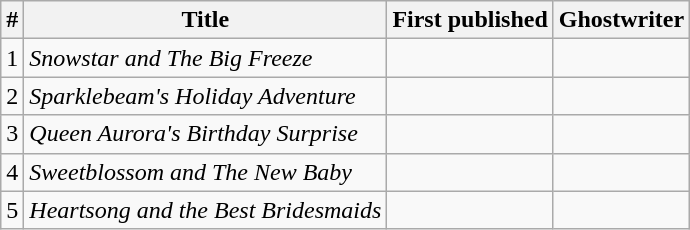<table class="wikitable sortable nowraplinks">
<tr>
<th scope="col">#</th>
<th scope="col">Title</th>
<th scope="col">First published</th>
<th scope="col">Ghostwriter</th>
</tr>
<tr>
<td bgcolor=>1</td>
<td><em>Snowstar and The Big Freeze</em></td>
<td></td>
<td></td>
</tr>
<tr>
<td bgcolor=>2</td>
<td><em>Sparklebeam's Holiday Adventure</em></td>
<td></td>
<td></td>
</tr>
<tr>
<td bgcolor=>3</td>
<td><em>Queen Aurora's Birthday Surprise</em></td>
<td></td>
<td></td>
</tr>
<tr>
<td bgcolor=>4</td>
<td><em>Sweetblossom and The New Baby</em></td>
<td></td>
<td></td>
</tr>
<tr>
<td bgcolor=>5</td>
<td><em>Heartsong and the Best Bridesmaids </em></td>
<td></td>
<td></td>
</tr>
</table>
